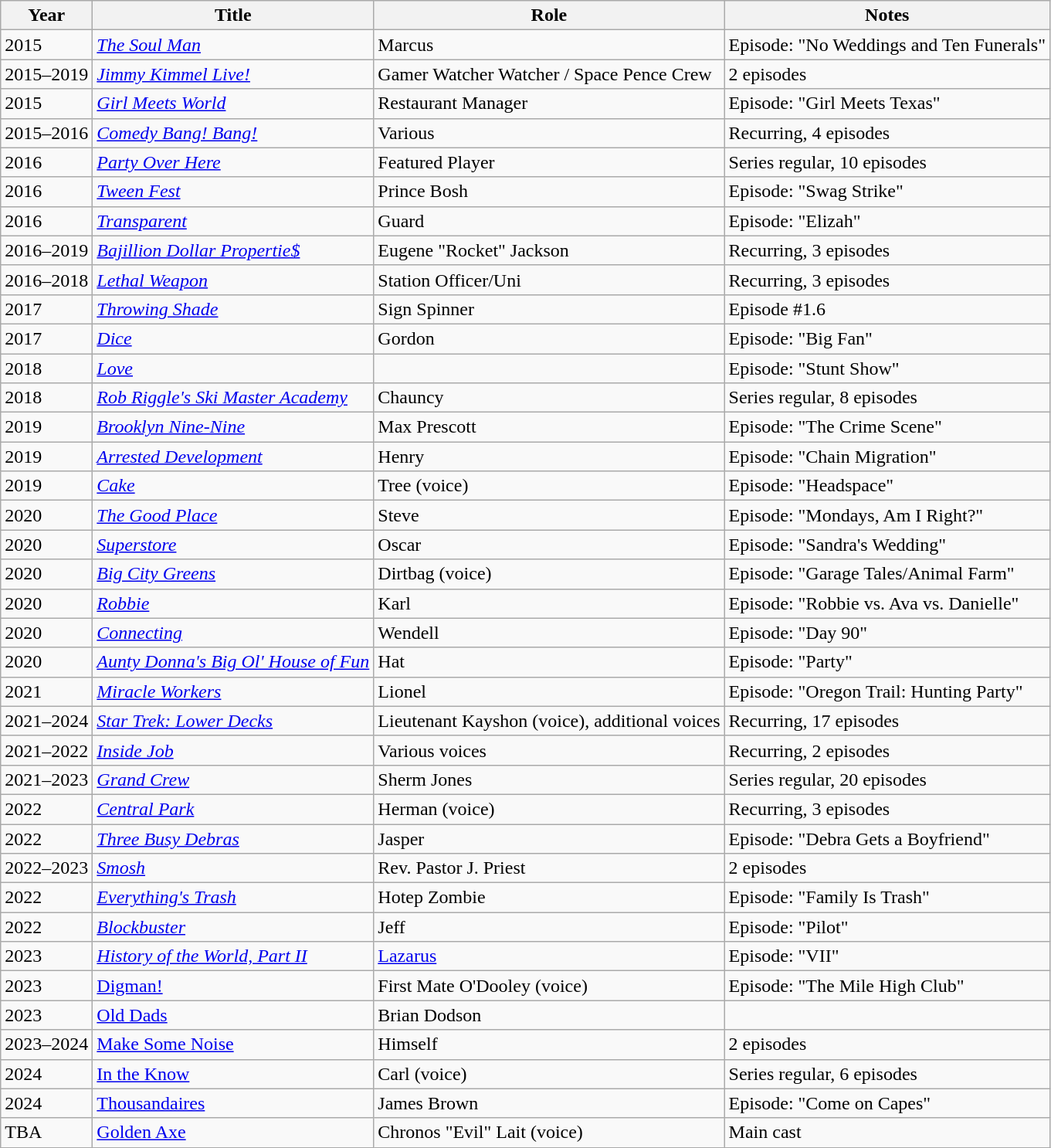<table class="wikitable">
<tr>
<th>Year</th>
<th>Title</th>
<th>Role</th>
<th>Notes</th>
</tr>
<tr>
<td>2015</td>
<td><em><a href='#'>The Soul Man</a></em></td>
<td>Marcus</td>
<td>Episode: "No Weddings and Ten Funerals"</td>
</tr>
<tr>
<td>2015–2019</td>
<td><em><a href='#'>Jimmy Kimmel Live!</a></em></td>
<td>Gamer Watcher Watcher / Space Pence Crew</td>
<td>2 episodes</td>
</tr>
<tr>
<td>2015</td>
<td><em><a href='#'>Girl Meets World</a></em></td>
<td>Restaurant Manager</td>
<td>Episode: "Girl Meets Texas"</td>
</tr>
<tr>
<td>2015–2016</td>
<td><em><a href='#'>Comedy Bang! Bang!</a></em></td>
<td>Various</td>
<td>Recurring, 4 episodes</td>
</tr>
<tr>
<td>2016</td>
<td><em><a href='#'>Party Over Here</a></em></td>
<td>Featured Player</td>
<td>Series regular, 10 episodes</td>
</tr>
<tr>
<td>2016</td>
<td><em><a href='#'>Tween Fest</a></em></td>
<td>Prince Bosh</td>
<td>Episode: "Swag Strike"</td>
</tr>
<tr>
<td>2016</td>
<td><em><a href='#'>Transparent</a></em></td>
<td>Guard</td>
<td>Episode: "Elizah"</td>
</tr>
<tr>
<td>2016–2019</td>
<td><em><a href='#'>Bajillion Dollar Propertie$</a></em></td>
<td>Eugene "Rocket" Jackson</td>
<td>Recurring, 3 episodes</td>
</tr>
<tr>
<td>2016–2018</td>
<td><em><a href='#'>Lethal Weapon</a></em></td>
<td>Station Officer/Uni</td>
<td>Recurring, 3 episodes</td>
</tr>
<tr>
<td>2017</td>
<td><em><a href='#'>Throwing Shade</a></em></td>
<td>Sign Spinner</td>
<td>Episode #1.6</td>
</tr>
<tr>
<td>2017</td>
<td><em><a href='#'>Dice</a></em></td>
<td>Gordon</td>
<td>Episode: "Big Fan"</td>
</tr>
<tr>
<td>2018</td>
<td><em><a href='#'>Love</a></em></td>
<td></td>
<td>Episode: "Stunt Show"</td>
</tr>
<tr>
<td>2018</td>
<td><em><a href='#'>Rob Riggle's Ski Master Academy</a></em></td>
<td>Chauncy</td>
<td>Series regular, 8 episodes</td>
</tr>
<tr>
<td>2019</td>
<td><em><a href='#'>Brooklyn Nine-Nine</a></em></td>
<td>Max Prescott</td>
<td>Episode: "The Crime Scene"</td>
</tr>
<tr>
<td>2019</td>
<td><em><a href='#'>Arrested Development</a></em></td>
<td>Henry</td>
<td>Episode: "Chain Migration"</td>
</tr>
<tr>
<td>2019</td>
<td><em><a href='#'>Cake</a></em></td>
<td>Tree (voice)</td>
<td>Episode: "Headspace"</td>
</tr>
<tr>
<td>2020</td>
<td><em><a href='#'>The Good Place</a></em></td>
<td>Steve</td>
<td>Episode: "Mondays, Am I Right?"</td>
</tr>
<tr>
<td>2020</td>
<td><em><a href='#'>Superstore</a></em></td>
<td>Oscar</td>
<td>Episode: "Sandra's Wedding"</td>
</tr>
<tr>
<td>2020</td>
<td><em><a href='#'>Big City Greens</a></em></td>
<td>Dirtbag (voice)</td>
<td>Episode: "Garage Tales/Animal Farm"</td>
</tr>
<tr>
<td>2020</td>
<td><em><a href='#'>Robbie</a></em></td>
<td>Karl</td>
<td>Episode: "Robbie vs. Ava vs. Danielle"</td>
</tr>
<tr>
<td>2020</td>
<td><em><a href='#'>Connecting</a></em></td>
<td>Wendell</td>
<td>Episode: "Day 90"</td>
</tr>
<tr>
<td>2020</td>
<td><em><a href='#'>Aunty Donna's Big Ol' House of Fun</a></em></td>
<td>Hat</td>
<td>Episode: "Party"</td>
</tr>
<tr>
<td>2021</td>
<td><em><a href='#'>Miracle Workers</a></em></td>
<td>Lionel</td>
<td>Episode: "Oregon Trail: Hunting Party"</td>
</tr>
<tr>
<td>2021–2024</td>
<td><em><a href='#'>Star Trek: Lower Decks</a></em></td>
<td>Lieutenant Kayshon (voice), additional voices</td>
<td>Recurring, 17 episodes</td>
</tr>
<tr>
<td>2021–2022</td>
<td><em><a href='#'>Inside Job</a></em></td>
<td>Various voices</td>
<td>Recurring, 2 episodes</td>
</tr>
<tr>
<td>2021–2023</td>
<td><em><a href='#'>Grand Crew</a></em></td>
<td>Sherm Jones</td>
<td>Series regular, 20 episodes</td>
</tr>
<tr>
<td>2022</td>
<td><em><a href='#'>Central Park</a></em></td>
<td>Herman (voice)</td>
<td>Recurring, 3 episodes</td>
</tr>
<tr>
<td>2022</td>
<td><em><a href='#'>Three Busy Debras</a></em></td>
<td>Jasper</td>
<td>Episode: "Debra Gets a Boyfriend"</td>
</tr>
<tr>
<td>2022–2023</td>
<td><em><a href='#'>Smosh</a></em></td>
<td>Rev. Pastor J. Priest</td>
<td>2 episodes</td>
</tr>
<tr>
<td>2022</td>
<td><em><a href='#'>Everything's Trash</a></em></td>
<td>Hotep Zombie</td>
<td>Episode: "Family Is Trash"</td>
</tr>
<tr>
<td>2022</td>
<td><em><a href='#'>Blockbuster</a></em></td>
<td>Jeff</td>
<td>Episode: "Pilot"</td>
</tr>
<tr>
<td>2023</td>
<td><em><a href='#'>History of the World, Part II</a></em></td>
<td><a href='#'>Lazarus</a><em></td>
<td>Episode: "VII"</td>
</tr>
<tr>
<td>2023</td>
<td></em><a href='#'>Digman!</a><em></td>
<td>First Mate O'Dooley (voice)</td>
<td>Episode: "The Mile High Club"</td>
</tr>
<tr>
<td>2023</td>
<td></em><a href='#'>Old Dads</a><em></td>
<td>Brian Dodson</td>
<td></td>
</tr>
<tr>
<td>2023–2024</td>
<td></em><a href='#'>Make Some Noise</a><em></td>
<td>Himself</td>
<td>2 episodes</td>
</tr>
<tr>
<td>2024</td>
<td></em><a href='#'>In the Know</a><em></td>
<td>Carl (voice)</td>
<td>Series regular, 6 episodes</td>
</tr>
<tr>
<td>2024</td>
<td></em><a href='#'>Thousandaires</a><em></td>
<td>James Brown</td>
<td>Episode: "Come on Capes"</td>
</tr>
<tr>
<td>TBA</td>
<td></em><a href='#'>Golden Axe</a><em></td>
<td>Chronos "Evil" Lait (voice)</td>
<td>Main cast</td>
</tr>
</table>
